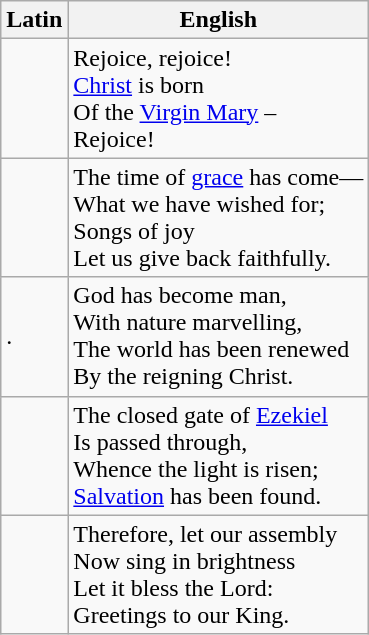<table class="wikitable">
<tr>
<th>Latin</th>
<th>English</th>
</tr>
<tr>
<td><em></em></td>
<td>Rejoice, rejoice!<br><a href='#'>Christ</a> is born<br>Of the <a href='#'>Virgin Mary</a> –<br>Rejoice!</td>
</tr>
<tr>
<td></td>
<td>The time of <a href='#'>grace</a> has come—<br>What we have wished for;<br>Songs of joy<br>Let us give back faithfully.</td>
</tr>
<tr>
<td>.</td>
<td>God has become man,<br>With nature marvelling,<br>The world has been renewed<br>By the reigning Christ.<br></td>
</tr>
<tr>
<td></td>
<td>The closed gate of <a href='#'>Ezekiel</a><br>Is passed through,<br>Whence the light is risen;<br><a href='#'>Salvation</a> has been found.</td>
</tr>
<tr>
<td></td>
<td>Therefore, let our assembly<br>Now sing in brightness<br>Let it bless the Lord:<br>Greetings to our King.</td>
</tr>
</table>
